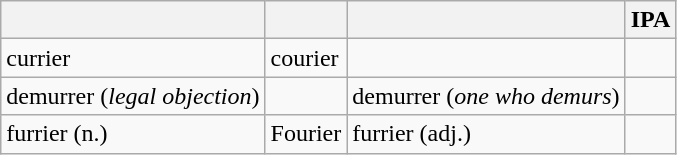<table class="wikitable sortable mw-collapsible mw-collapsed">
<tr>
<th></th>
<th></th>
<th></th>
<th>IPA</th>
</tr>
<tr>
<td>currier</td>
<td>courier</td>
<td></td>
<td></td>
</tr>
<tr>
<td>demurrer (<em>legal objection</em>)</td>
<td></td>
<td>demurrer (<em>one who demurs</em>)</td>
<td></td>
</tr>
<tr>
<td>furrier (n.)</td>
<td>Fourier</td>
<td>furrier (adj.)</td>
<td></td>
</tr>
</table>
